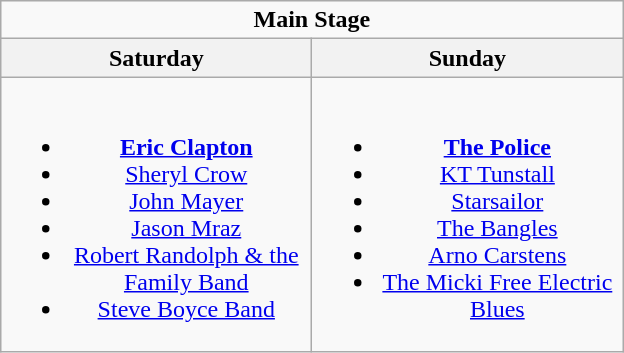<table class="wikitable">
<tr>
<td colspan="2" style="text-align:center;"><strong>Main Stage</strong></td>
</tr>
<tr>
<th>Saturday</th>
<th>Sunday</th>
</tr>
<tr>
<td style="text-align:center; vertical-align:top; width:200px;"><br><ul><li><strong><a href='#'>Eric Clapton</a></strong></li><li><a href='#'>Sheryl Crow</a></li><li><a href='#'>John Mayer</a></li><li><a href='#'>Jason Mraz</a></li><li><a href='#'>Robert Randolph & the Family Band</a></li><li><a href='#'>Steve Boyce Band</a></li></ul></td>
<td style="text-align:center; vertical-align:top; width:200px;"><br><ul><li><strong><a href='#'>The Police</a></strong></li><li><a href='#'>KT Tunstall</a></li><li><a href='#'>Starsailor</a></li><li><a href='#'>The Bangles</a></li><li><a href='#'>Arno Carstens</a></li><li><a href='#'>The Micki Free Electric Blues</a></li></ul></td>
</tr>
</table>
